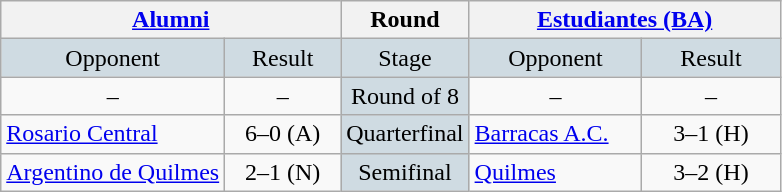<table class="wikitable" style="text-align:center;">
<tr>
<th colspan=3 width=200px><a href='#'>Alumni</a></th>
<th>Round</th>
<th colspan=3 width=200px><a href='#'>Estudiantes (BA)</a></th>
</tr>
<tr bgcolor= #CFDBE2>
<td>Opponent</td>
<td colspan=2 width= 70px>Result</td>
<td>Stage</td>
<td>Opponent</td>
<td colspan=2 width= 70px>Result</td>
</tr>
<tr>
<td align=center>–</td>
<td colspan=2>–</td>
<td bgcolor= #CFDBE2>Round of 8</td>
<td align=center>–</td>
<td colspan=2>–</td>
</tr>
<tr>
<td align=left><a href='#'>Rosario Central</a></td>
<td colspan=2>6–0 (A)</td>
<td bgcolor= #CFDBE2>Quarterfinal</td>
<td align=left><a href='#'>Barracas A.C.</a></td>
<td colspan=2>3–1 (H)</td>
</tr>
<tr>
<td align=left><a href='#'>Argentino de Quilmes</a></td>
<td colspan=2>2–1 (N)</td>
<td bgcolor= #CFDBE2>Semifinal</td>
<td align=left><a href='#'>Quilmes</a></td>
<td colspan=2>3–2 (H)</td>
</tr>
</table>
